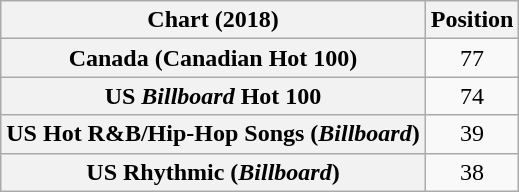<table class="wikitable sortable plainrowheaders" style="text-align:center">
<tr>
<th scope="col">Chart (2018)</th>
<th scope="col">Position</th>
</tr>
<tr>
<th scope="row">Canada (Canadian Hot 100)</th>
<td>77</td>
</tr>
<tr>
<th scope="row">US <em>Billboard</em> Hot 100</th>
<td>74</td>
</tr>
<tr>
<th scope="row">US Hot R&B/Hip-Hop Songs (<em>Billboard</em>)</th>
<td>39</td>
</tr>
<tr>
<th scope="row">US Rhythmic (<em>Billboard</em>)</th>
<td>38</td>
</tr>
</table>
